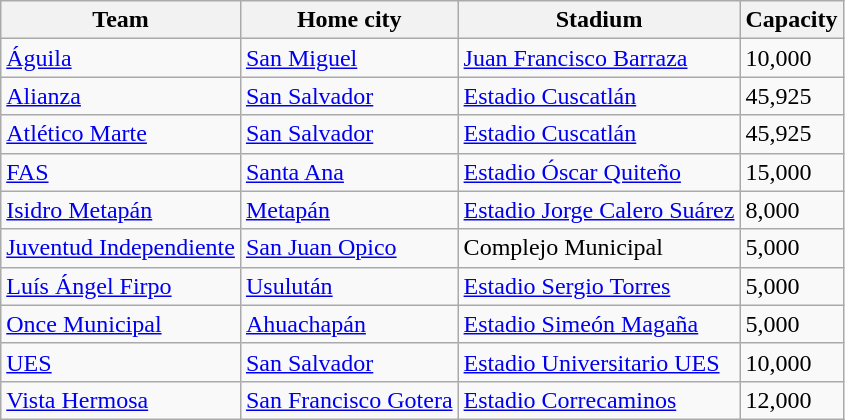<table class="wikitable sortable">
<tr>
<th>Team</th>
<th>Home city</th>
<th>Stadium</th>
<th>Capacity</th>
</tr>
<tr>
<td><a href='#'>Águila</a></td>
<td><a href='#'>San Miguel</a></td>
<td><a href='#'>Juan Francisco Barraza</a></td>
<td>10,000</td>
</tr>
<tr>
<td><a href='#'>Alianza</a></td>
<td><a href='#'>San Salvador</a></td>
<td><a href='#'>Estadio Cuscatlán</a></td>
<td>45,925</td>
</tr>
<tr>
<td><a href='#'>Atlético Marte</a></td>
<td><a href='#'>San Salvador</a></td>
<td><a href='#'>Estadio Cuscatlán</a></td>
<td>45,925</td>
</tr>
<tr>
<td><a href='#'>FAS</a></td>
<td><a href='#'>Santa Ana</a></td>
<td><a href='#'>Estadio Óscar Quiteño</a></td>
<td>15,000</td>
</tr>
<tr>
<td><a href='#'>Isidro Metapán</a></td>
<td><a href='#'>Metapán</a></td>
<td><a href='#'>Estadio Jorge Calero Suárez</a></td>
<td>8,000</td>
</tr>
<tr>
<td><a href='#'>Juventud Independiente</a></td>
<td><a href='#'>San Juan Opico</a></td>
<td>Complejo Municipal</td>
<td>5,000</td>
</tr>
<tr>
<td><a href='#'>Luís Ángel Firpo</a></td>
<td><a href='#'>Usulután</a></td>
<td><a href='#'>Estadio Sergio Torres</a></td>
<td>5,000</td>
</tr>
<tr>
<td><a href='#'>Once Municipal</a></td>
<td><a href='#'>Ahuachapán</a></td>
<td><a href='#'>Estadio Simeón Magaña</a></td>
<td>5,000</td>
</tr>
<tr>
<td><a href='#'>UES</a></td>
<td><a href='#'>San Salvador</a></td>
<td><a href='#'>Estadio Universitario UES</a></td>
<td>10,000</td>
</tr>
<tr>
<td><a href='#'>Vista Hermosa</a></td>
<td><a href='#'>San Francisco Gotera</a></td>
<td><a href='#'>Estadio Correcaminos</a></td>
<td>12,000</td>
</tr>
</table>
